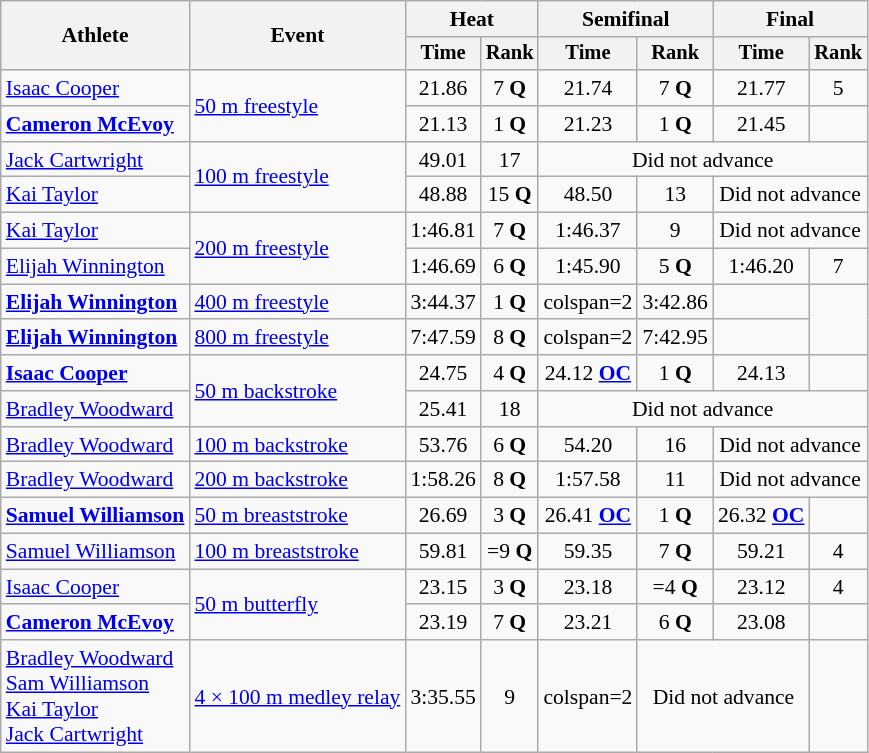<table class="wikitable" style="text-align:center; font-size:90%">
<tr>
<th rowspan="2">Athlete</th>
<th rowspan="2">Event</th>
<th colspan="2">Heat</th>
<th colspan="2">Semifinal</th>
<th colspan="2">Final</th>
</tr>
<tr style="font-size:95%">
<th>Time</th>
<th>Rank</th>
<th>Time</th>
<th>Rank</th>
<th>Time</th>
<th>Rank</th>
</tr>
<tr>
<td align=left><a href='#'>Isaac Cooper</a></td>
<td align=left rowspan=2><a href='#'>50 m freestyle</a></td>
<td>21.86</td>
<td>7 <strong>Q</strong></td>
<td>21.74</td>
<td>7 <strong>Q</strong></td>
<td>21.77</td>
<td>5</td>
</tr>
<tr>
<td align=left><strong><a href='#'>Cameron McEvoy</a></strong></td>
<td>21.13</td>
<td>1 <strong>Q</strong></td>
<td>21.23</td>
<td>1 <strong>Q</strong></td>
<td>21.45</td>
<td></td>
</tr>
<tr>
<td align=left><a href='#'>Jack Cartwright</a></td>
<td align=left rowspan=2><a href='#'>100 m freestyle</a></td>
<td>49.01</td>
<td>17</td>
<td colspan="4">Did not advance</td>
</tr>
<tr>
<td align=left><a href='#'>Kai Taylor</a></td>
<td>48.88</td>
<td>15 <strong>Q</strong></td>
<td>48.50</td>
<td>13</td>
<td colspan="2">Did not advance</td>
</tr>
<tr>
<td align=left><a href='#'>Kai Taylor</a></td>
<td align=left rowspan=2><a href='#'>200 m freestyle</a></td>
<td>1:46.81</td>
<td>7 <strong>Q</strong></td>
<td>1:46.37</td>
<td>9</td>
<td colspan="2">Did not advance</td>
</tr>
<tr>
<td align=left><a href='#'>Elijah Winnington</a></td>
<td>1:46.69</td>
<td>6 <strong>Q</strong></td>
<td>1:45.90</td>
<td>5 <strong>Q</strong></td>
<td>1:46.20</td>
<td>7</td>
</tr>
<tr>
<td align=left><strong><a href='#'>Elijah Winnington</a></strong></td>
<td align="left"><a href='#'>400 m freestyle</a></td>
<td>3:44.37</td>
<td>1 <strong>Q</strong></td>
<td>colspan=2 </td>
<td>3:42.86</td>
<td></td>
</tr>
<tr>
<td align="left"><strong><a href='#'>Elijah Winnington</a></strong></td>
<td align="left"><a href='#'>800 m freestyle</a></td>
<td>7:47.59</td>
<td>8 <strong>Q</strong></td>
<td>colspan=2 </td>
<td>7:42.95</td>
<td></td>
</tr>
<tr>
<td align="left"><strong><a href='#'>Isaac Cooper</a></strong></td>
<td rowspan="2" align="left"><a href='#'>50 m backstroke</a></td>
<td>24.75</td>
<td>4 <strong>Q</strong></td>
<td>24.12 <strong><a href='#'>OC</a></strong></td>
<td>1 <strong>Q</strong></td>
<td>24.13</td>
<td></td>
</tr>
<tr>
<td align="left"><a href='#'>Bradley Woodward</a></td>
<td>25.41</td>
<td>18</td>
<td colspan="4">Did not advance</td>
</tr>
<tr>
<td align="left"><a href='#'>Bradley Woodward</a></td>
<td align="left"><a href='#'>100 m backstroke</a></td>
<td>53.76</td>
<td>6 <strong>Q</strong></td>
<td>54.20</td>
<td>16</td>
<td colspan="2">Did not advance</td>
</tr>
<tr>
<td align="left"><a href='#'>Bradley Woodward</a></td>
<td align="left"><a href='#'>200 m backstroke</a></td>
<td>1:58.26</td>
<td>8 <strong>Q</strong></td>
<td>1:57.58</td>
<td>11</td>
<td colspan="2">Did not advance</td>
</tr>
<tr>
<td align="left"><strong><a href='#'>Samuel Williamson</a></strong></td>
<td align="left"><a href='#'>50 m breaststroke</a></td>
<td>26.69</td>
<td>3 <strong>Q</strong></td>
<td>26.41 <strong><a href='#'>OC</a></strong></td>
<td>1 <strong>Q</strong></td>
<td>26.32 <strong><a href='#'>OC</a></strong></td>
<td></td>
</tr>
<tr>
<td align="left"><a href='#'>Samuel Williamson</a></td>
<td align="left"><a href='#'>100 m breaststroke</a></td>
<td>59.81</td>
<td>=9 <strong>Q</strong></td>
<td>59.35</td>
<td>7 <strong>Q</strong></td>
<td>59.21</td>
<td>4</td>
</tr>
<tr>
<td align="left"><a href='#'>Isaac Cooper</a></td>
<td rowspan="2" align="left"><a href='#'>50 m butterfly</a></td>
<td>23.15</td>
<td>3 <strong>Q</strong></td>
<td>23.18</td>
<td>=4 <strong>Q</strong></td>
<td>23.12</td>
<td>4</td>
</tr>
<tr>
<td align="left"><strong><a href='#'>Cameron McEvoy</a></strong></td>
<td>23.19</td>
<td>7 <strong>Q</strong></td>
<td>23.21</td>
<td>6 <strong>Q</strong></td>
<td>23.08</td>
<td></td>
</tr>
<tr>
<td align="left"><a href='#'>Bradley Woodward</a><br><a href='#'>Sam Williamson</a><br><a href='#'>Kai Taylor</a><br><a href='#'>Jack Cartwright</a></td>
<td align="left"><a href='#'>4 × 100 m medley relay</a></td>
<td>3:35.55</td>
<td>9</td>
<td>colspan=2 </td>
<td colspan="2">Did not advance</td>
</tr>
</table>
